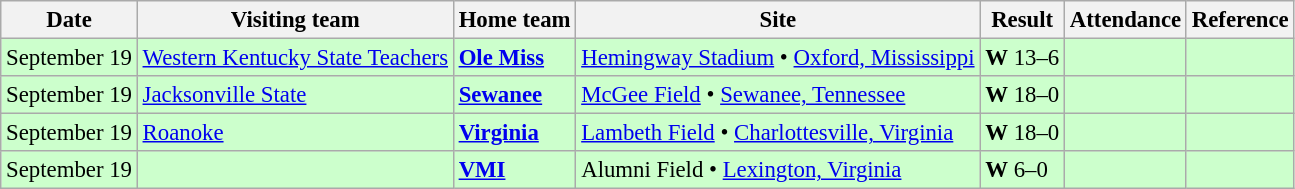<table class="wikitable" style="font-size:95%;">
<tr>
<th>Date</th>
<th>Visiting team</th>
<th>Home team</th>
<th>Site</th>
<th>Result</th>
<th>Attendance</th>
<th class="unsortable">Reference</th>
</tr>
<tr bgcolor=ccffcc>
<td>September 19</td>
<td><a href='#'>Western Kentucky State Teachers</a></td>
<td><strong><a href='#'>Ole Miss</a></strong></td>
<td><a href='#'>Hemingway Stadium</a> • <a href='#'>Oxford, Mississippi</a></td>
<td><strong>W</strong> 13–6</td>
<td></td>
<td></td>
</tr>
<tr bgcolor=ccffcc>
<td>September 19</td>
<td><a href='#'>Jacksonville State</a></td>
<td><strong><a href='#'>Sewanee</a></strong></td>
<td><a href='#'>McGee Field</a> • <a href='#'>Sewanee, Tennessee</a></td>
<td><strong>W</strong> 18–0</td>
<td></td>
<td></td>
</tr>
<tr bgcolor=ccffcc>
<td>September 19</td>
<td><a href='#'>Roanoke</a></td>
<td><strong><a href='#'>Virginia</a></strong></td>
<td><a href='#'>Lambeth Field</a> • <a href='#'>Charlottesville, Virginia</a></td>
<td><strong>W</strong> 18–0</td>
<td></td>
<td></td>
</tr>
<tr bgcolor=ccffcc>
<td>September 19</td>
<td></td>
<td><strong><a href='#'>VMI</a></strong></td>
<td>Alumni Field • <a href='#'>Lexington, Virginia</a></td>
<td><strong>W</strong> 6–0</td>
<td></td>
<td></td>
</tr>
</table>
